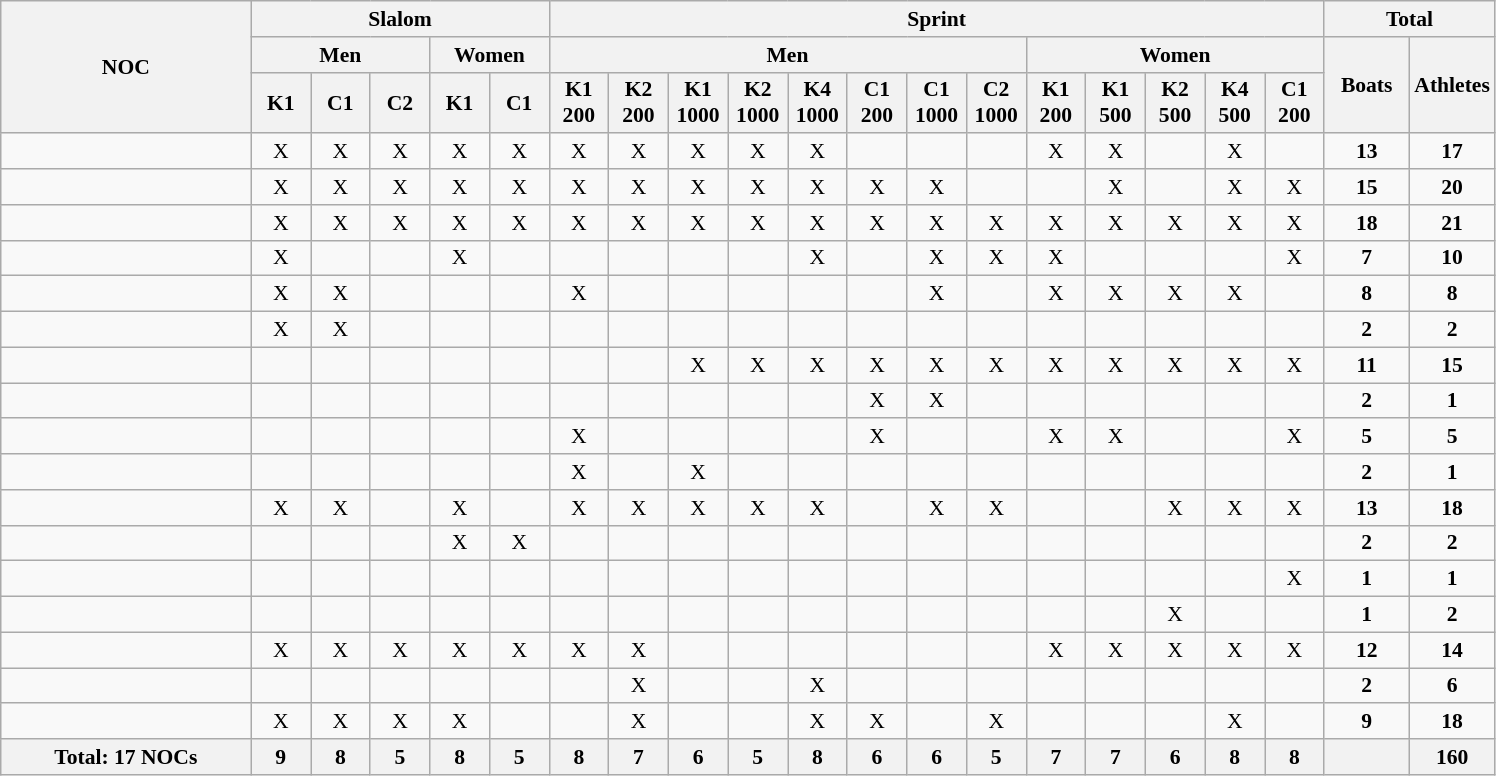<table class="wikitable" style="text-align:center; font-size:90%">
<tr>
<th rowspan="3" align="left" width=160>NOC</th>
<th colspan="5">Slalom</th>
<th colspan="13">Sprint</th>
<th colspan="2">Total</th>
</tr>
<tr>
<th width=33 colspan=3>Men</th>
<th colspan=2>Women</th>
<th colspan=8>Men</th>
<th colspan=5>Women</th>
<th width=50 rowspan="2">Boats</th>
<th width=50 rowspan="2">Athletes</th>
</tr>
<tr>
<th width=33>K1</th>
<th width=33>C1</th>
<th width=33>C2</th>
<th width=33>K1</th>
<th width=33>C1</th>
<th width=33>K1<br>200</th>
<th width=33>K2<br>200</th>
<th width=33>K1<br>1000</th>
<th width=33>K2<br>1000</th>
<th width=33>K4<br>1000</th>
<th width=33>C1<br>200</th>
<th width=33>C1<br>1000</th>
<th width=33>C2<br>1000</th>
<th width=33>K1<br>200</th>
<th width=33>K1<br>500</th>
<th width=33>K2<br>500</th>
<th width=33>K4<br>500</th>
<th width=33>C1<br>200</th>
</tr>
<tr>
<td align=left></td>
<td>X</td>
<td>X</td>
<td>X</td>
<td>X</td>
<td>X</td>
<td>X</td>
<td>X</td>
<td>X</td>
<td>X</td>
<td>X</td>
<td></td>
<td></td>
<td></td>
<td>X</td>
<td>X</td>
<td></td>
<td>X</td>
<td></td>
<td><strong>13</strong></td>
<td><strong>17</strong></td>
</tr>
<tr>
<td align=left></td>
<td>X</td>
<td>X</td>
<td>X</td>
<td>X</td>
<td>X</td>
<td>X</td>
<td>X</td>
<td>X</td>
<td>X</td>
<td>X</td>
<td>X</td>
<td>X</td>
<td></td>
<td></td>
<td>X</td>
<td></td>
<td>X</td>
<td>X</td>
<td><strong>15</strong></td>
<td><strong>20</strong></td>
</tr>
<tr>
<td align=left></td>
<td>X</td>
<td>X</td>
<td>X</td>
<td>X</td>
<td>X</td>
<td>X</td>
<td>X</td>
<td>X</td>
<td>X</td>
<td>X</td>
<td>X</td>
<td>X</td>
<td>X</td>
<td>X</td>
<td>X</td>
<td>X</td>
<td>X</td>
<td>X</td>
<td><strong>18</strong></td>
<td><strong>21</strong></td>
</tr>
<tr>
<td align=left></td>
<td>X</td>
<td></td>
<td></td>
<td>X</td>
<td></td>
<td></td>
<td></td>
<td></td>
<td></td>
<td>X</td>
<td></td>
<td>X</td>
<td>X</td>
<td>X</td>
<td></td>
<td></td>
<td></td>
<td>X</td>
<td><strong>7</strong></td>
<td><strong>10</strong></td>
</tr>
<tr>
<td align=left></td>
<td>X</td>
<td>X</td>
<td></td>
<td></td>
<td></td>
<td>X</td>
<td></td>
<td></td>
<td></td>
<td></td>
<td></td>
<td>X</td>
<td></td>
<td>X</td>
<td>X</td>
<td>X</td>
<td>X</td>
<td></td>
<td><strong>8</strong></td>
<td><strong>8</strong></td>
</tr>
<tr>
<td align=left></td>
<td>X</td>
<td>X</td>
<td></td>
<td></td>
<td></td>
<td></td>
<td></td>
<td></td>
<td></td>
<td></td>
<td></td>
<td></td>
<td></td>
<td></td>
<td></td>
<td></td>
<td></td>
<td></td>
<td><strong>2</strong></td>
<td><strong>2</strong></td>
</tr>
<tr>
<td align=left></td>
<td></td>
<td></td>
<td></td>
<td></td>
<td></td>
<td></td>
<td></td>
<td>X</td>
<td>X</td>
<td>X</td>
<td>X</td>
<td>X</td>
<td>X</td>
<td>X</td>
<td>X</td>
<td>X</td>
<td>X</td>
<td>X</td>
<td><strong>11</strong></td>
<td><strong>15</strong></td>
</tr>
<tr>
<td align=left></td>
<td></td>
<td></td>
<td></td>
<td></td>
<td></td>
<td></td>
<td></td>
<td></td>
<td></td>
<td></td>
<td>X</td>
<td>X</td>
<td></td>
<td></td>
<td></td>
<td></td>
<td></td>
<td></td>
<td><strong>2</strong></td>
<td><strong>1</strong></td>
</tr>
<tr>
<td align=left></td>
<td></td>
<td></td>
<td></td>
<td></td>
<td></td>
<td>X</td>
<td></td>
<td></td>
<td></td>
<td></td>
<td>X</td>
<td></td>
<td></td>
<td>X</td>
<td>X</td>
<td></td>
<td></td>
<td>X</td>
<td><strong>5</strong></td>
<td><strong>5</strong></td>
</tr>
<tr>
<td align=left></td>
<td></td>
<td></td>
<td></td>
<td></td>
<td></td>
<td>X</td>
<td></td>
<td>X</td>
<td></td>
<td></td>
<td></td>
<td></td>
<td></td>
<td></td>
<td></td>
<td></td>
<td></td>
<td></td>
<td><strong>2</strong></td>
<td><strong>1</strong></td>
</tr>
<tr>
<td align=left></td>
<td>X</td>
<td>X</td>
<td></td>
<td>X</td>
<td></td>
<td>X</td>
<td>X</td>
<td>X</td>
<td>X</td>
<td>X</td>
<td></td>
<td>X</td>
<td>X</td>
<td></td>
<td></td>
<td>X</td>
<td>X</td>
<td>X</td>
<td><strong>13</strong></td>
<td><strong>18</strong></td>
</tr>
<tr>
<td align=left></td>
<td></td>
<td></td>
<td></td>
<td>X</td>
<td>X</td>
<td></td>
<td></td>
<td></td>
<td></td>
<td></td>
<td></td>
<td></td>
<td></td>
<td></td>
<td></td>
<td></td>
<td></td>
<td></td>
<td><strong>2</strong></td>
<td><strong>2</strong></td>
</tr>
<tr>
<td align=left></td>
<td></td>
<td></td>
<td></td>
<td></td>
<td></td>
<td></td>
<td></td>
<td></td>
<td></td>
<td></td>
<td></td>
<td></td>
<td></td>
<td></td>
<td></td>
<td></td>
<td></td>
<td>X</td>
<td><strong>1</strong></td>
<td><strong>1</strong></td>
</tr>
<tr>
<td align=left></td>
<td></td>
<td></td>
<td></td>
<td></td>
<td></td>
<td></td>
<td></td>
<td></td>
<td></td>
<td></td>
<td></td>
<td></td>
<td></td>
<td></td>
<td></td>
<td>X</td>
<td></td>
<td></td>
<td><strong>1</strong></td>
<td><strong>2</strong></td>
</tr>
<tr>
<td align=left></td>
<td>X</td>
<td>X</td>
<td>X</td>
<td>X</td>
<td>X</td>
<td>X</td>
<td>X</td>
<td></td>
<td></td>
<td></td>
<td></td>
<td></td>
<td></td>
<td>X</td>
<td>X</td>
<td>X</td>
<td>X</td>
<td>X</td>
<td><strong>12</strong></td>
<td><strong>14</strong></td>
</tr>
<tr>
<td align=left></td>
<td></td>
<td></td>
<td></td>
<td></td>
<td></td>
<td></td>
<td>X</td>
<td></td>
<td></td>
<td>X</td>
<td></td>
<td></td>
<td></td>
<td></td>
<td></td>
<td></td>
<td></td>
<td></td>
<td><strong>2</strong></td>
<td><strong>6</strong></td>
</tr>
<tr>
<td align=left></td>
<td>X</td>
<td>X</td>
<td>X</td>
<td>X</td>
<td></td>
<td></td>
<td>X</td>
<td></td>
<td></td>
<td>X</td>
<td>X</td>
<td></td>
<td>X</td>
<td></td>
<td></td>
<td></td>
<td>X</td>
<td></td>
<td><strong>9</strong></td>
<td><strong>18</strong></td>
</tr>
<tr>
<th>Total: 17 NOCs</th>
<th>9</th>
<th>8</th>
<th>5</th>
<th>8</th>
<th>5</th>
<th>8</th>
<th>7</th>
<th>6</th>
<th>5</th>
<th>8</th>
<th>6</th>
<th>6</th>
<th>5</th>
<th>7</th>
<th>7</th>
<th>6</th>
<th>8</th>
<th>8</th>
<th></th>
<th>160</th>
</tr>
</table>
